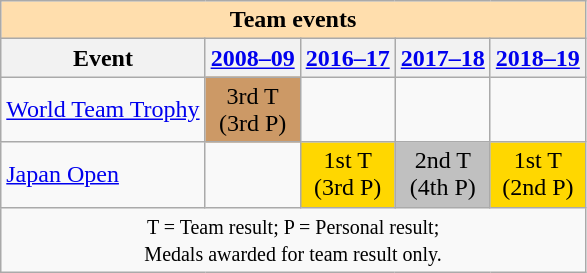<table class="wikitable" style="text-align:center">
<tr>
<th style="background-color: #ffdead; " colspan=5 align=center><strong>Team events</strong></th>
</tr>
<tr>
<th>Event</th>
<th><a href='#'>2008–09</a></th>
<th><a href='#'>2016–17</a></th>
<th><a href='#'>2017–18</a></th>
<th><a href='#'>2018–19</a></th>
</tr>
<tr>
<td align=left><a href='#'>World Team Trophy</a></td>
<td bgcolor=cc9966>3rd T <br>(3rd P)</td>
<td></td>
<td></td>
<td></td>
</tr>
<tr>
<td align=left><a href='#'>Japan Open</a></td>
<td></td>
<td bgcolor=gold>1st T <br>(3rd P)</td>
<td bgcolor=silver>2nd T <br>(4th P)</td>
<td bgcolor=gold>1st T <br>(2nd P)</td>
</tr>
<tr>
<td colspan=5 align=center><small> T = Team result; P = Personal result; <br> Medals awarded for team result only.</small></td>
</tr>
</table>
